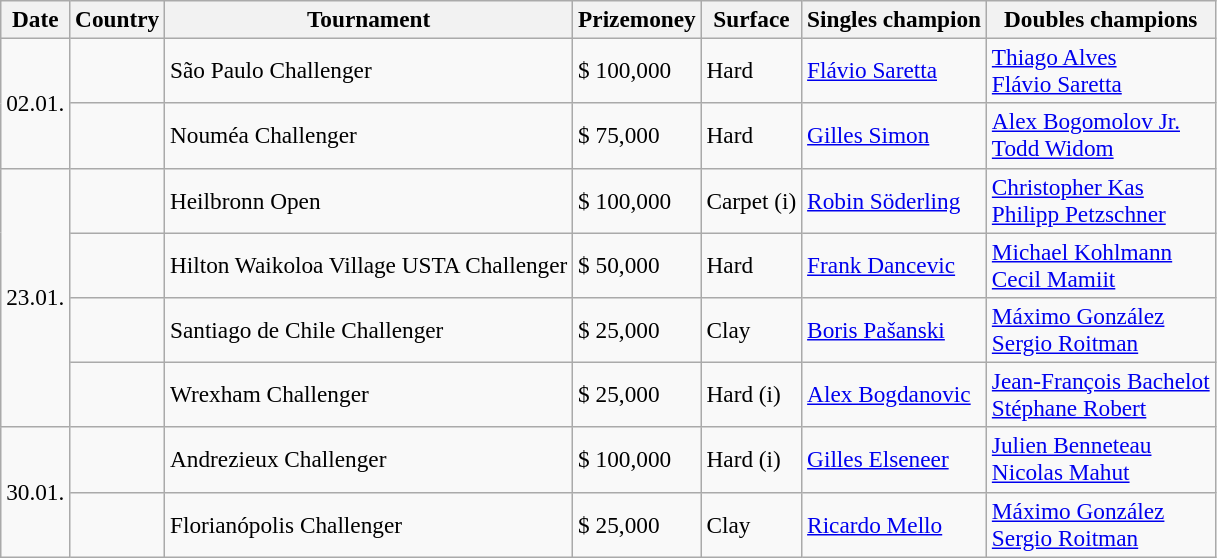<table class="sortable wikitable" style=font-size:97%>
<tr>
<th>Date</th>
<th>Country</th>
<th>Tournament</th>
<th>Prizemoney</th>
<th>Surface</th>
<th>Singles champion</th>
<th>Doubles champions</th>
</tr>
<tr>
<td rowspan="2">02.01.</td>
<td></td>
<td>São Paulo Challenger</td>
<td>$ 100,000</td>
<td>Hard</td>
<td> <a href='#'>Flávio Saretta</a></td>
<td> <a href='#'>Thiago Alves</a> <br>  <a href='#'>Flávio Saretta</a></td>
</tr>
<tr>
<td></td>
<td>Nouméa Challenger</td>
<td>$ 75,000</td>
<td>Hard</td>
<td> <a href='#'>Gilles Simon</a></td>
<td> <a href='#'>Alex Bogomolov Jr.</a> <br> <a href='#'>Todd Widom</a></td>
</tr>
<tr>
<td rowspan="4">23.01.</td>
<td></td>
<td>Heilbronn Open</td>
<td>$ 100,000</td>
<td>Carpet (i)</td>
<td> <a href='#'>Robin Söderling</a></td>
<td> <a href='#'>Christopher Kas</a><br> <a href='#'>Philipp Petzschner</a></td>
</tr>
<tr>
<td></td>
<td>Hilton Waikoloa Village USTA Challenger</td>
<td>$ 50,000</td>
<td>Hard</td>
<td> <a href='#'>Frank Dancevic</a></td>
<td> <a href='#'>Michael Kohlmann</a><br> <a href='#'>Cecil Mamiit</a></td>
</tr>
<tr>
<td></td>
<td>Santiago de Chile Challenger</td>
<td>$ 25,000</td>
<td>Clay</td>
<td> <a href='#'>Boris Pašanski</a></td>
<td> <a href='#'>Máximo González</a><br> <a href='#'>Sergio Roitman</a></td>
</tr>
<tr>
<td></td>
<td>Wrexham Challenger</td>
<td>$ 25,000</td>
<td>Hard (i)</td>
<td> <a href='#'>Alex Bogdanovic</a></td>
<td> <a href='#'>Jean-François Bachelot</a><br> <a href='#'>Stéphane Robert</a></td>
</tr>
<tr>
<td rowspan="2">30.01.</td>
<td></td>
<td>Andrezieux Challenger</td>
<td>$ 100,000</td>
<td>Hard (i)</td>
<td> <a href='#'>Gilles Elseneer</a></td>
<td> <a href='#'>Julien Benneteau</a> <br> <a href='#'>Nicolas Mahut</a></td>
</tr>
<tr>
<td></td>
<td>Florianópolis Challenger</td>
<td>$ 25,000</td>
<td>Clay</td>
<td> <a href='#'>Ricardo Mello</a></td>
<td> <a href='#'>Máximo González</a> <br> <a href='#'>Sergio Roitman</a></td>
</tr>
</table>
